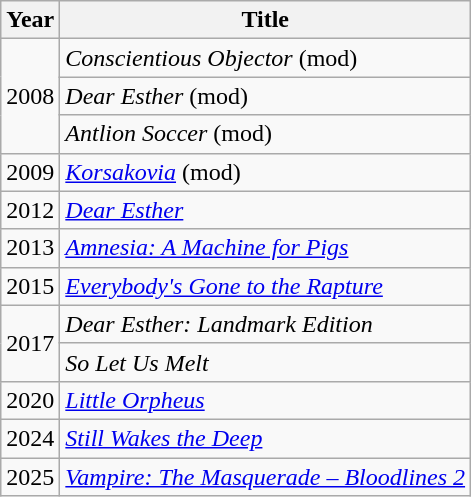<table class="wikitable sortable">
<tr>
<th>Year</th>
<th>Title</th>
</tr>
<tr>
<td rowspan="3">2008</td>
<td><em>Conscientious Objector</em> (mod)</td>
</tr>
<tr>
<td><em>Dear Esther</em> (mod)</td>
</tr>
<tr>
<td><em>Antlion Soccer</em> (mod)</td>
</tr>
<tr>
<td>2009</td>
<td><em><a href='#'>Korsakovia</a></em> (mod)</td>
</tr>
<tr>
<td>2012</td>
<td><em><a href='#'>Dear Esther</a></em></td>
</tr>
<tr>
<td>2013</td>
<td><em><a href='#'>Amnesia: A Machine for Pigs</a></em></td>
</tr>
<tr>
<td>2015</td>
<td><em><a href='#'>Everybody's Gone to the Rapture</a></em></td>
</tr>
<tr>
<td rowspan="2">2017</td>
<td><em>Dear Esther: Landmark Edition</em></td>
</tr>
<tr>
<td><em>So Let Us Melt</em></td>
</tr>
<tr>
<td>2020</td>
<td><em><a href='#'>Little Orpheus</a></em></td>
</tr>
<tr>
<td>2024</td>
<td><em><a href='#'>Still Wakes the Deep</a></em></td>
</tr>
<tr>
<td>2025</td>
<td><em><a href='#'>Vampire: The Masquerade – Bloodlines 2</a></em></td>
</tr>
</table>
